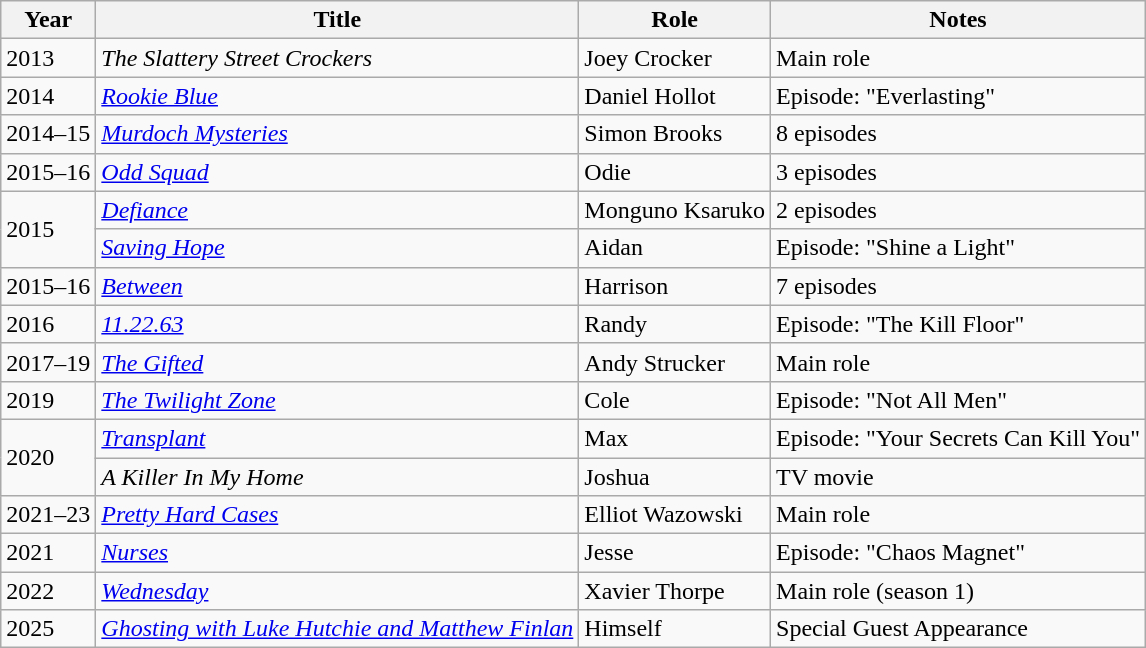<table class="wikitable sortable">
<tr>
<th>Year</th>
<th>Title</th>
<th>Role</th>
<th class="unsortable">Notes</th>
</tr>
<tr>
<td>2013</td>
<td data-sort-value="Slattery Street Crockers, The"><em>The Slattery Street Crockers</em></td>
<td>Joey Crocker</td>
<td>Main role</td>
</tr>
<tr>
<td>2014</td>
<td><em><a href='#'>Rookie Blue</a></em></td>
<td>Daniel Hollot</td>
<td>Episode: "Everlasting"</td>
</tr>
<tr>
<td>2014–15</td>
<td><em><a href='#'>Murdoch Mysteries</a></em></td>
<td>Simon Brooks</td>
<td>8 episodes</td>
</tr>
<tr>
<td>2015–16</td>
<td><em><a href='#'>Odd Squad</a></em></td>
<td>Odie</td>
<td>3 episodes</td>
</tr>
<tr>
<td rowspan="2">2015</td>
<td><em><a href='#'>Defiance</a></em></td>
<td>Monguno Ksaruko</td>
<td>2 episodes</td>
</tr>
<tr>
<td><em><a href='#'>Saving Hope</a></em></td>
<td>Aidan</td>
<td>Episode: "Shine a Light"</td>
</tr>
<tr>
<td>2015–16</td>
<td><em><a href='#'>Between</a></em></td>
<td>Harrison</td>
<td>7 episodes</td>
</tr>
<tr>
<td>2016</td>
<td><em><a href='#'>11.22.63</a></em></td>
<td>Randy</td>
<td>Episode: "The Kill Floor"</td>
</tr>
<tr>
<td>2017–19</td>
<td data-sort-value="Gifted, The"><em><a href='#'>The Gifted</a></em></td>
<td>Andy Strucker</td>
<td>Main role</td>
</tr>
<tr>
<td>2019</td>
<td data-sort-value="Twilight Zone, The"><em><a href='#'>The Twilight Zone</a></em></td>
<td>Cole</td>
<td>Episode: "Not All Men"</td>
</tr>
<tr>
<td rowspan="2">2020</td>
<td><em><a href='#'>Transplant</a></em></td>
<td>Max</td>
<td>Episode: "Your Secrets Can Kill You"</td>
</tr>
<tr>
<td data-sort-value="Killer In My Home, A"><em>A Killer In My Home</em></td>
<td>Joshua</td>
<td>TV movie</td>
</tr>
<tr>
<td>2021–23</td>
<td><em><a href='#'>Pretty Hard Cases</a></em></td>
<td>Elliot Wazowski</td>
<td>Main role</td>
</tr>
<tr>
<td>2021</td>
<td><em><a href='#'>Nurses</a></em></td>
<td>Jesse</td>
<td>Episode: "Chaos Magnet"</td>
</tr>
<tr>
<td>2022</td>
<td><em><a href='#'>Wednesday</a></em></td>
<td>Xavier Thorpe</td>
<td>Main role (season 1)</td>
</tr>
<tr>
<td>2025</td>
<td><em><a href='#'>Ghosting with Luke Hutchie and Matthew Finlan</a></em></td>
<td>Himself</td>
<td>Special Guest Appearance</td>
</tr>
</table>
